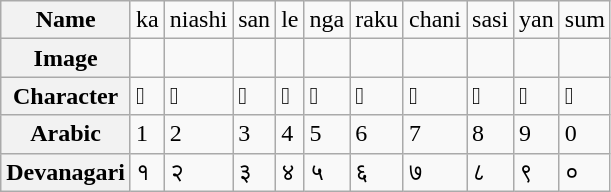<table class="wikitable">
<tr>
<th>Name</th>
<td>ka</td>
<td>niashi</td>
<td>san</td>
<td>le</td>
<td>nga</td>
<td>raku</td>
<td>chani</td>
<td>sasi</td>
<td>yan</td>
<td>sum</td>
</tr>
<tr>
<th>Image</th>
<td></td>
<td></td>
<td></td>
<td></td>
<td></td>
<td></td>
<td></td>
<td></td>
<td></td>
<td></td>
</tr>
<tr>
<th>Character</th>
<td>𑯱</td>
<td>𑯲</td>
<td>𑯳</td>
<td>𑯴</td>
<td>𑯵</td>
<td>𑯶</td>
<td>𑯷</td>
<td>𑯸</td>
<td>𑯹</td>
<td>𑯰</td>
</tr>
<tr>
<th>Arabic</th>
<td>1</td>
<td>2</td>
<td>3</td>
<td>4</td>
<td>5</td>
<td>6</td>
<td>7</td>
<td>8</td>
<td>9</td>
<td>0</td>
</tr>
<tr>
<th>Devanagari</th>
<td>१</td>
<td>२</td>
<td>३</td>
<td>४</td>
<td>५</td>
<td>६</td>
<td>७</td>
<td>८</td>
<td>९</td>
<td>०</td>
</tr>
</table>
